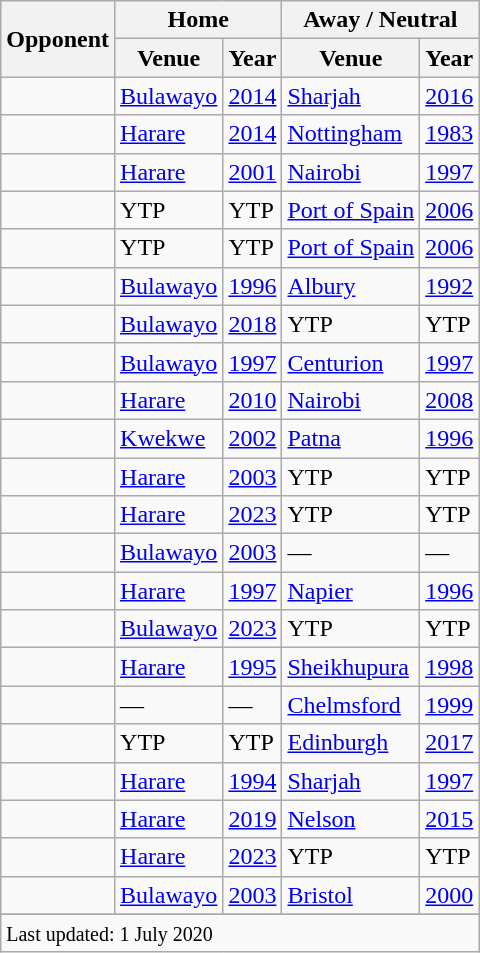<table class="wikitable plainrowheaders sortable">
<tr>
<th rowspan="2">Opponent</th>
<th colspan="2">Home</th>
<th colspan="2">Away / Neutral</th>
</tr>
<tr>
<th>Venue</th>
<th style="text-align:center">Year</th>
<th style="text-align:center">Venue</th>
<th style="text-align:center">Year</th>
</tr>
<tr>
<td></td>
<td><a href='#'>Bulawayo</a></td>
<td><a href='#'>2014</a></td>
<td><a href='#'>Sharjah</a></td>
<td><a href='#'>2016</a></td>
</tr>
<tr>
<td></td>
<td><a href='#'>Harare</a></td>
<td><a href='#'>2014</a></td>
<td><a href='#'>Nottingham</a></td>
<td><a href='#'>1983</a> </td>
</tr>
<tr>
<td></td>
<td><a href='#'>Harare</a></td>
<td><a href='#'>2001</a></td>
<td><a href='#'>Nairobi</a></td>
<td><a href='#'>1997</a></td>
</tr>
<tr>
<td></td>
<td>YTP</td>
<td>YTP</td>
<td><a href='#'>Port of Spain</a></td>
<td><a href='#'>2006</a></td>
</tr>
<tr>
<td></td>
<td>YTP</td>
<td>YTP</td>
<td><a href='#'>Port of Spain</a></td>
<td><a href='#'>2006</a></td>
</tr>
<tr>
<td></td>
<td><a href='#'>Bulawayo</a></td>
<td><a href='#'>1996</a></td>
<td><a href='#'>Albury</a></td>
<td><a href='#'>1992</a> </td>
</tr>
<tr>
<td></td>
<td><a href='#'>Bulawayo</a></td>
<td><a href='#'>2018</a></td>
<td>YTP</td>
<td>YTP</td>
</tr>
<tr>
<td></td>
<td><a href='#'>Bulawayo</a></td>
<td><a href='#'>1997</a></td>
<td><a href='#'>Centurion</a></td>
<td><a href='#'>1997</a></td>
</tr>
<tr>
<td></td>
<td><a href='#'>Harare</a></td>
<td><a href='#'>2010</a></td>
<td><a href='#'>Nairobi</a></td>
<td><a href='#'>2008</a></td>
</tr>
<tr>
<td></td>
<td><a href='#'>Kwekwe</a></td>
<td><a href='#'>2002</a></td>
<td><a href='#'>Patna</a></td>
<td><a href='#'>1996</a> </td>
</tr>
<tr>
<td></td>
<td><a href='#'>Harare</a></td>
<td><a href='#'>2003</a> </td>
<td>YTP</td>
<td>YTP</td>
</tr>
<tr>
<td></td>
<td><a href='#'>Harare</a></td>
<td><a href='#'>2023</a></td>
<td>YTP</td>
<td>YTP</td>
</tr>
<tr>
<td></td>
<td><a href='#'>Bulawayo</a></td>
<td><a href='#'>2003</a> </td>
<td>—</td>
<td>—</td>
</tr>
<tr>
<td></td>
<td><a href='#'>Harare</a></td>
<td><a href='#'>1997</a></td>
<td><a href='#'>Napier</a></td>
<td><a href='#'>1996</a></td>
</tr>
<tr>
<td></td>
<td><a href='#'>Bulawayo</a></td>
<td><a href='#'>2023</a> </td>
<td>YTP</td>
<td>YTP</td>
</tr>
<tr>
<td></td>
<td><a href='#'>Harare</a></td>
<td><a href='#'>1995</a></td>
<td><a href='#'>Sheikhupura</a></td>
<td><a href='#'>1998</a></td>
</tr>
<tr>
<td></td>
<td>—</td>
<td>—</td>
<td><a href='#'>Chelmsford</a></td>
<td><a href='#'>1999</a> </td>
</tr>
<tr>
<td></td>
<td>YTP</td>
<td>YTP</td>
<td><a href='#'>Edinburgh</a></td>
<td><a href='#'>2017</a></td>
</tr>
<tr>
<td></td>
<td><a href='#'>Harare</a></td>
<td><a href='#'>1994</a></td>
<td><a href='#'>Sharjah</a></td>
<td><a href='#'>1997</a></td>
</tr>
<tr>
<td></td>
<td><a href='#'>Harare</a></td>
<td><a href='#'>2019</a></td>
<td><a href='#'>Nelson</a></td>
<td><a href='#'>2015</a> </td>
</tr>
<tr>
<td></td>
<td><a href='#'>Harare</a></td>
<td><a href='#'>2023</a> </td>
<td>YTP</td>
<td>YTP</td>
</tr>
<tr>
<td></td>
<td><a href='#'>Bulawayo</a></td>
<td><a href='#'>2003</a></td>
<td><a href='#'>Bristol</a></td>
<td><a href='#'>2000</a></td>
</tr>
<tr>
</tr>
<tr class=sortbottom>
<td colspan=5><small>Last updated: 1 July 2020</small></td>
</tr>
</table>
